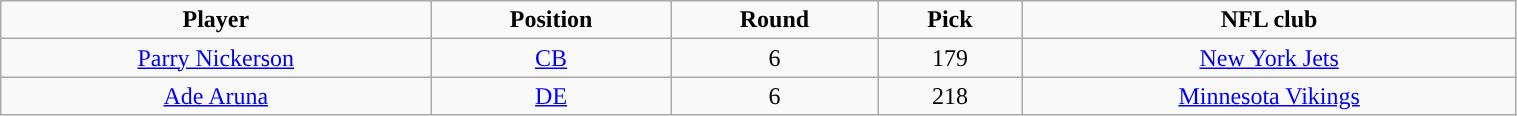<table class="wikitable" width="80%">
<tr align="center">
<td><strong>Player</strong></td>
<td><strong>Position</strong></td>
<td><strong>Round</strong></td>
<td><strong>Pick</strong></td>
<td><strong>NFL club</strong></td>
</tr>
<tr align="center" bgcolor="">
<td><a href='#'>Parry Nickerson</a></td>
<td><a href='#'>CB</a></td>
<td>6</td>
<td>179</td>
<td><a href='#'>New York Jets</a></td>
</tr>
<tr align="center" bgcolor="">
<td><a href='#'>Ade Aruna</a></td>
<td><a href='#'>DE</a></td>
<td>6</td>
<td>218</td>
<td><a href='#'>Minnesota Vikings</a></td>
</tr>
</table>
